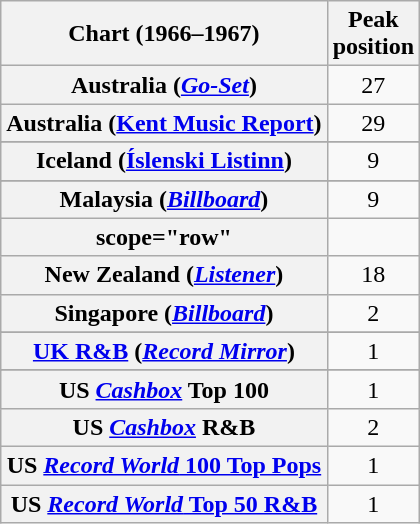<table class="wikitable sortable plainrowheaders" style="text-align:center">
<tr>
<th scope="col">Chart (1966–1967)</th>
<th scope="col">Peak<br>position</th>
</tr>
<tr>
<th scope="row">Australia (<em><a href='#'>Go-Set</a></em>)</th>
<td>27</td>
</tr>
<tr>
<th scope="row">Australia (<a href='#'>Kent Music Report</a>)</th>
<td>29</td>
</tr>
<tr>
</tr>
<tr>
</tr>
<tr>
<th scope="row">Iceland (<a href='#'>Íslenski Listinn</a>)</th>
<td>9</td>
</tr>
<tr>
</tr>
<tr>
<th scope="row">Malaysia (<em><a href='#'>Billboard</a></em>)</th>
<td>9</td>
</tr>
<tr>
<th>scope="row" </th>
</tr>
<tr>
<th scope="row">New Zealand (<em><a href='#'>Listener</a></em>)</th>
<td>18</td>
</tr>
<tr>
<th scope="row">Singapore (<a href='#'><em>Billboard</em></a>)</th>
<td style="text-align:center;">2</td>
</tr>
<tr>
</tr>
<tr>
<th scope="row"><a href='#'>UK R&B</a> (<em><a href='#'>Record Mirror</a></em>)</th>
<td align="center">1</td>
</tr>
<tr>
</tr>
<tr>
</tr>
<tr>
<th scope="row">US <em><a href='#'>Cashbox</a></em> Top 100</th>
<td>1</td>
</tr>
<tr>
<th scope="row">US <em><a href='#'>Cashbox</a></em> R&B</th>
<td>2</td>
</tr>
<tr>
<th scope="row">US <a href='#'><em>Record World</em> 100 Top Pops</a></th>
<td style="text-align:center;">1</td>
</tr>
<tr>
<th scope="row">US <a href='#'><em>Record World</em> Top 50 R&B</a></th>
<td style="text-align:center;">1</td>
</tr>
</table>
